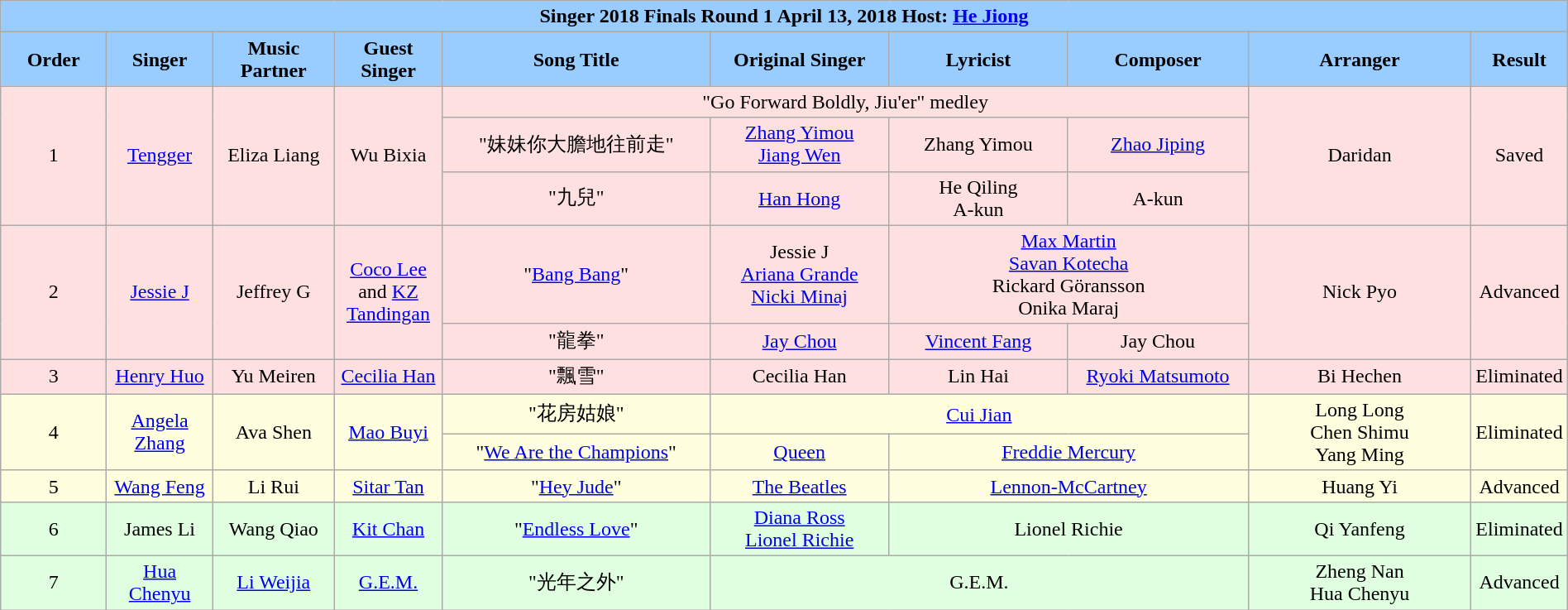<table class="wikitable sortable mw-collapsible" width="100%" style="text-align:center">
<tr align=center style="background:#99CCFF">
<td colspan="10"><div><strong>Singer 2018 Finals Round 1 April 13, 2018 Host: <a href='#'>He Jiong</a></strong></div></td>
</tr>
<tr style="background:#99CCFF">
<td style="width:7%"><strong>Order</strong></td>
<td style="width:7%"><strong>Singer</strong></td>
<td style="width:8%"><strong>Music Partner</strong></td>
<td style="width:7%"><strong>Guest Singer</strong></td>
<td style="width:18%"><strong>Song Title</strong></td>
<td style="width:12%"><strong>Original Singer</strong></td>
<td style="width:12% "><strong>Lyricist</strong></td>
<td style="width:12%"><strong>Composer</strong></td>
<td style="width:15%"><strong>Arranger</strong></td>
<td style="width:7%"><strong>Result</strong></td>
</tr>
<tr style="background:#FFE0E0">
<td rowspan="3">1</td>
<td rowspan="3"><a href='#'>Tengger</a></td>
<td rowspan="3">Eliza Liang</td>
<td rowspan="3">Wu Bixia</td>
<td colspan="4">"Go Forward Boldly, Jiu'er" medley</td>
<td rowspan="3">Daridan</td>
<td rowspan="3">Saved</td>
</tr>
<tr style="background:#FFE0E0">
<td>"妹妹你大膽地往前走"</td>
<td><a href='#'>Zhang Yimou</a> <br> <a href='#'>Jiang Wen</a></td>
<td>Zhang Yimou</td>
<td><a href='#'>Zhao Jiping</a></td>
</tr>
<tr style="background:#FFE0E0">
<td>"九兒"</td>
<td><a href='#'>Han Hong</a></td>
<td>He Qiling <br> A-kun</td>
<td>A-kun</td>
</tr>
<tr style="background:#FFE0E0">
<td rowspan="2">2</td>
<td rowspan="2"><a href='#'>Jessie J</a></td>
<td rowspan="2">Jeffrey G</td>
<td rowspan="2"><a href='#'>Coco Lee</a> and <a href='#'>KZ Tandingan</a></td>
<td>"<a href='#'>Bang Bang</a>"</td>
<td>Jessie J <br> <a href='#'>Ariana Grande</a> <br> <a href='#'>Nicki Minaj</a></td>
<td colspan="2"><a href='#'>Max Martin</a> <br> <a href='#'>Savan Kotecha</a> <br> Rickard Göransson <br> Onika Maraj</td>
<td rowspan="2">Nick Pyo</td>
<td rowspan="2">Advanced</td>
</tr>
<tr style="background:#FFE0E0">
<td>"龍拳"</td>
<td><a href='#'>Jay Chou</a></td>
<td><a href='#'>Vincent Fang</a></td>
<td>Jay Chou</td>
</tr>
<tr style="background:#FFE0E0">
<td>3</td>
<td><a href='#'>Henry Huo</a></td>
<td>Yu Meiren</td>
<td><a href='#'>Cecilia Han</a></td>
<td>"飄雪"</td>
<td>Cecilia Han</td>
<td>Lin Hai</td>
<td><a href='#'>Ryoki Matsumoto</a></td>
<td>Bi Hechen</td>
<td>Eliminated</td>
</tr>
<tr style="background:#FFFFE0">
<td rowspan="2">4</td>
<td rowspan="2"><a href='#'>Angela Zhang</a></td>
<td rowspan="2">Ava Shen</td>
<td rowspan="2"><a href='#'>Mao Buyi</a></td>
<td>"花房姑娘"</td>
<td colspan="3"><a href='#'>Cui Jian</a></td>
<td rowspan="2">Long Long <br> Chen Shimu <br> Yang Ming</td>
<td rowspan="2">Eliminated</td>
</tr>
<tr style="background:#FFFFE0">
<td>"<a href='#'>We Are the Champions</a>"</td>
<td><a href='#'>Queen</a></td>
<td colspan="2"><a href='#'>Freddie Mercury</a></td>
</tr>
<tr style="background:#FFFFE0">
<td>5</td>
<td><a href='#'>Wang Feng</a></td>
<td>Li Rui</td>
<td><a href='#'>Sitar Tan</a></td>
<td>"<a href='#'>Hey Jude</a>"</td>
<td><a href='#'>The Beatles</a></td>
<td colspan="2"><a href='#'>Lennon-McCartney</a></td>
<td>Huang Yi</td>
<td>Advanced</td>
</tr>
<tr style="background:#E0FFE0">
<td>6</td>
<td>James Li</td>
<td>Wang Qiao</td>
<td><a href='#'>Kit Chan</a></td>
<td>"<a href='#'>Endless Love</a>"</td>
<td><a href='#'>Diana Ross</a> <br> <a href='#'>Lionel Richie</a></td>
<td colspan="2">Lionel Richie</td>
<td>Qi Yanfeng</td>
<td>Eliminated</td>
</tr>
<tr style="background:#E0FFE0">
<td>7</td>
<td><a href='#'>Hua Chenyu</a></td>
<td><a href='#'>Li Weijia</a></td>
<td><a href='#'>G.E.M.</a></td>
<td>"光年之外"</td>
<td colspan="3">G.E.M.</td>
<td>Zheng Nan <br> Hua Chenyu</td>
<td>Advanced</td>
</tr>
</table>
